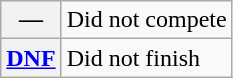<table class="wikitable">
<tr>
<th scope="row">—</th>
<td>Did not compete</td>
</tr>
<tr>
<th scope="row"><a href='#'>DNF</a></th>
<td>Did not finish</td>
</tr>
</table>
